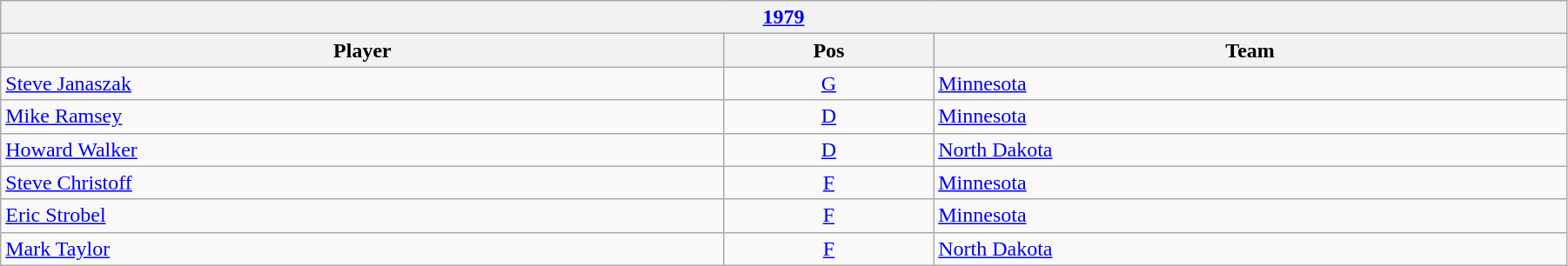<table class="wikitable" width=95%>
<tr>
<th colspan=3><a href='#'>1979</a></th>
</tr>
<tr>
<th>Player</th>
<th>Pos</th>
<th>Team</th>
</tr>
<tr>
<td><a href='#'>Steve Janaszak</a></td>
<td style="text-align:center;"><a href='#'>G</a></td>
<td><a href='#'>Minnesota</a></td>
</tr>
<tr>
<td><a href='#'>Mike Ramsey</a></td>
<td style="text-align:center;"><a href='#'>D</a></td>
<td><a href='#'>Minnesota</a></td>
</tr>
<tr>
<td><a href='#'>Howard Walker</a></td>
<td style="text-align:center;"><a href='#'>D</a></td>
<td><a href='#'>North Dakota</a></td>
</tr>
<tr>
<td><a href='#'>Steve Christoff</a></td>
<td style="text-align:center;"><a href='#'>F</a></td>
<td><a href='#'>Minnesota</a></td>
</tr>
<tr>
<td><a href='#'>Eric Strobel</a></td>
<td style="text-align:center;"><a href='#'>F</a></td>
<td><a href='#'>Minnesota</a></td>
</tr>
<tr>
<td><a href='#'>Mark Taylor</a></td>
<td style="text-align:center;"><a href='#'>F</a></td>
<td><a href='#'>North Dakota</a></td>
</tr>
</table>
